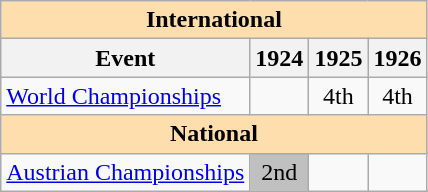<table class="wikitable" style="text-align:center">
<tr>
<th style="background-color: #ffdead; " colspan=4 align=center>International</th>
</tr>
<tr>
<th>Event</th>
<th>1924</th>
<th>1925</th>
<th>1926</th>
</tr>
<tr>
<td align=left><a href='#'>World Championships</a></td>
<td></td>
<td>4th</td>
<td>4th</td>
</tr>
<tr>
<th style="background-color: #ffdead; " colspan=4 align=center>National</th>
</tr>
<tr>
<td align=left><a href='#'>Austrian Championships</a></td>
<td bgcolor=silver>2nd</td>
<td></td>
<td></td>
</tr>
</table>
